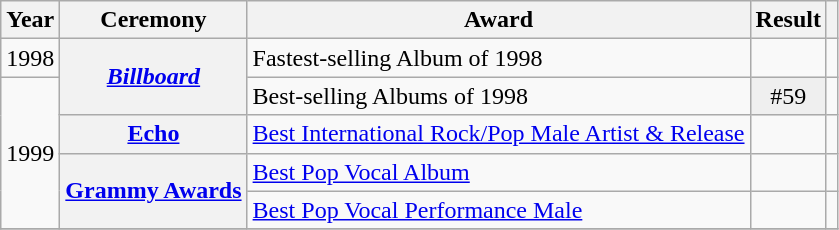<table class="wikitable plainrowheaders">
<tr>
<th>Year</th>
<th>Ceremony</th>
<th>Award</th>
<th>Result</th>
<th></th>
</tr>
<tr>
<td>1998</td>
<th scope="row" rowspan="2"><a href='#'><em>Billboard</em></a></th>
<td>Fastest-selling Album of 1998</td>
<td></td>
<td align="center"></td>
</tr>
<tr>
<td rowspan="4">1999</td>
<td>Best-selling Albums of 1998</td>
<td align="center" bgcolor="#efefef">#59</td>
<td align="center"></td>
</tr>
<tr>
<th scope="row"><a href='#'>Echo</a></th>
<td><a href='#'>Best International Rock/Pop Male Artist & Release</a></td>
<td></td>
<td align="center"></td>
</tr>
<tr>
<th scope="row" rowspan="2"><a href='#'>Grammy Awards</a></th>
<td><a href='#'>Best Pop Vocal Album</a></td>
<td></td>
<td align="center"></td>
</tr>
<tr>
<td><a href='#'>Best Pop Vocal Performance Male</a></td>
<td></td>
<td align="center"></td>
</tr>
<tr>
</tr>
</table>
